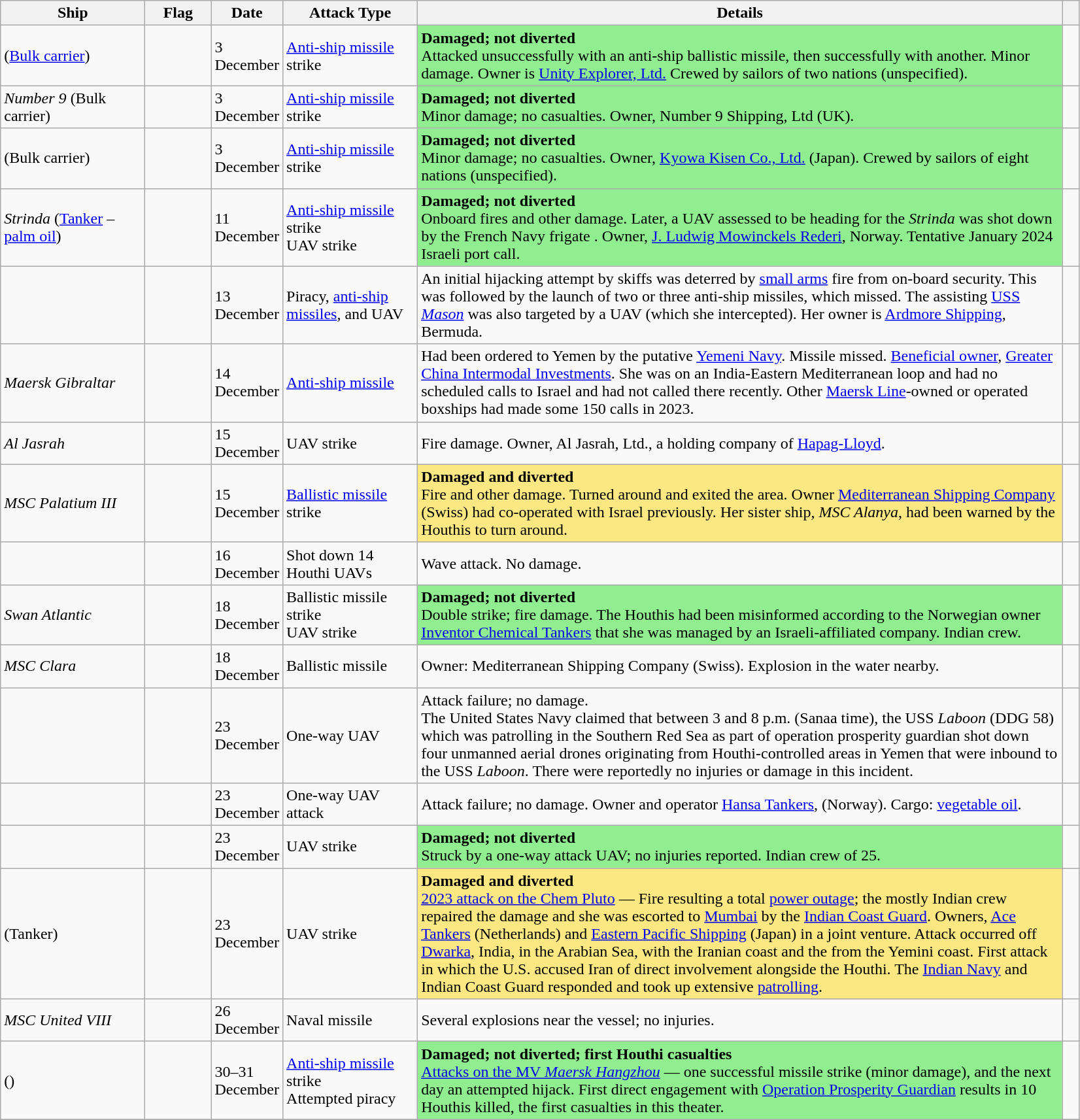<table class="wikitable sortable sticky-header" style="text-align:left;">
<tr>
<th width="140px">Ship</th>
<th width="60px">Flag</th>
<th width="60px">Date</th>
<th width="130px">Attack Type</th>
<th width="650px">Details</th>
<th width="10px" class="unsortable"></th>
</tr>
<tr>
<td> (<a href='#'>Bulk carrier</a>)</td>
<td></td>
<td>3 December</td>
<td><a href='#'>Anti-ship missile</a> strike</td>
<td style="background:#90EE90"><strong>Damaged; not diverted</strong><br> Attacked unsuccessfully with an anti-ship ballistic missile, then successfully with another. Minor damage. Owner is <a href='#'>Unity Explorer, Ltd.</a> Crewed by sailors of two nations (unspecified).</td>
<td></td>
</tr>
<tr>
<td><em>Number 9</em>  (Bulk carrier)</td>
<td></td>
<td>3 December</td>
<td><a href='#'>Anti-ship missile</a> strike</td>
<td style="background:#90EE90"><strong>Damaged; not diverted</strong><br>Minor damage; no casualties. Owner, Number 9 Shipping, Ltd (UK).</td>
<td></td>
</tr>
<tr>
<td> (Bulk carrier)</td>
<td></td>
<td>3 December</td>
<td><a href='#'>Anti-ship missile</a> strike</td>
<td style="background:#90EE90"><strong>Damaged; not diverted</strong><br>Minor damage; no casualties. Owner, <a href='#'>Kyowa Kisen Co., Ltd.</a> (Japan). Crewed by sailors of eight nations (unspecified).</td>
<td></td>
</tr>
<tr>
<td><em>Strinda</em> (<a href='#'>Tanker</a> – <a href='#'>palm oil</a>)<br></td>
<td><br></td>
<td>11 December</td>
<td><a href='#'>Anti-ship missile</a> strike<br>UAV strike</td>
<td style="background:#90EE90"><strong>Damaged; not diverted</strong><br>Onboard fires and other damage. Later, a UAV assessed to be heading for the <em>Strinda</em> was shot down by the French Navy frigate . Owner, <a href='#'>J. Ludwig Mowinckels Rederi</a>, Norway. Tentative January 2024 Israeli port call.</td>
<td></td>
</tr>
<tr>
<td></td>
<td></td>
<td>13 December</td>
<td>Piracy, <a href='#'>anti-ship missiles</a>, and UAV</td>
<td>An initial hijacking attempt by skiffs was deterred by <a href='#'>small arms</a> fire from on-board security. This was followed by the launch of two or three anti-ship missiles, which missed. The assisting <a href='#'>USS <em>Mason</em></a> was also targeted by a UAV (which she intercepted). Her owner is <a href='#'>Ardmore Shipping</a>, Bermuda.</td>
<td></td>
</tr>
<tr>
<td><em>Maersk Gibraltar</em></td>
<td></td>
<td>14 December</td>
<td><a href='#'>Anti-ship missile</a></td>
<td>Had been ordered to Yemen by the putative <a href='#'>Yemeni Navy</a>. Missile missed. <a href='#'>Beneficial owner</a>, <a href='#'>Greater China Intermodal Investments</a>. She was on an India-Eastern Mediterranean loop and had no scheduled calls to Israel and had not called there recently. Other <a href='#'>Maersk Line</a>-owned or operated boxships had made some 150 calls in 2023.</td>
<td></td>
</tr>
<tr>
<td><em>Al Jasrah</em></td>
<td></td>
<td>15 December</td>
<td>UAV strike</td>
<td>Fire damage. Owner, Al Jasrah, Ltd., a holding company of <a href='#'>Hapag-Lloyd</a>.</td>
<td></td>
</tr>
<tr>
<td><em>MSC Palatium III</em></td>
<td></td>
<td>15 December</td>
<td><a href='#'>Ballistic missile</a> strike</td>
<td style="background:#FCE883"><strong>Damaged and diverted</strong><br>Fire and other damage. Turned around and exited the area. Owner <a href='#'>Mediterranean Shipping Company</a> (Swiss) had co-operated with Israel previously. Her sister ship, <em>MSC Alanya</em>,  had been warned by the Houthis to turn around.</td>
<td></td>
</tr>
<tr>
<td></td>
<td></td>
<td>16 December</td>
<td>Shot down 14 Houthi UAVs</td>
<td>Wave attack. No damage.</td>
<td></td>
</tr>
<tr>
<td><em>Swan Atlantic</em></td>
<td></td>
<td>18 December</td>
<td>Ballistic missile strike<br>UAV strike</td>
<td style="background:#90EE90"><strong>Damaged; not diverted</strong><br> Double strike; fire damage. The Houthis had been misinformed according to the Norwegian owner <a href='#'>Inventor Chemical Tankers</a> that she was managed by an Israeli-affiliated company. Indian crew.</td>
<td></td>
</tr>
<tr>
<td><em>MSC Clara</em></td>
<td></td>
<td>18 December</td>
<td>Ballistic missile</td>
<td>Owner: Mediterranean Shipping Company (Swiss). Explosion in the water nearby.</td>
<td></td>
</tr>
<tr>
<td></td>
<td></td>
<td>23 December</td>
<td>One-way UAV</td>
<td>Attack failure; no damage.<br>The United States Navy claimed that between 3 and 8 p.m. (Sanaa time), the USS <em>Laboon</em> (DDG 58) which was patrolling in the Southern Red Sea as part of operation prosperity guardian shot down four unmanned aerial drones originating from Houthi-controlled areas in Yemen that were inbound to the USS <em>Laboon</em>. There were reportedly no injuries or damage in this incident.</td>
<td></td>
</tr>
<tr>
<td></td>
<td></td>
<td>23 December</td>
<td>One-way UAV attack</td>
<td>Attack failure; no damage. Owner and operator <a href='#'>Hansa Tankers</a>, (Norway). Cargo: <a href='#'>vegetable oil</a>.</td>
<td></td>
</tr>
<tr>
<td></td>
<td></td>
<td>23 December</td>
<td>UAV strike</td>
<td style="background:#90EE90"><strong>Damaged; not diverted</strong><br>Struck by a one-way attack UAV; no injuries reported. Indian crew of 25.</td>
<td></td>
</tr>
<tr>
<td> (Tanker)</td>
<td></td>
<td>23 December</td>
<td>UAV strike</td>
<td style="background:#FCE883"><strong>Damaged and diverted</strong><br> <a href='#'>2023 attack on the Chem Pluto</a> — Fire resulting a total <a href='#'>power outage</a>; the mostly Indian crew repaired the damage and she was escorted to <a href='#'>Mumbai</a> by the <a href='#'>Indian Coast Guard</a>. Owners, <a href='#'>Ace Tankers</a> (Netherlands) and <a href='#'>Eastern Pacific Shipping</a> (Japan) in a joint venture. Attack occurred  off <a href='#'>Dwarka</a>, India, in the Arabian Sea, with the Iranian coast  and the  from the Yemini coast. First attack in which the U.S. accused Iran of direct involvement alongside the Houthi. The <a href='#'>Indian Navy</a> and Indian Coast Guard responded and took up extensive <a href='#'>patrolling</a>.</td>
<td></td>
</tr>
<tr>
<td><em>MSC United VIII</em></td>
<td></td>
<td>26 December</td>
<td>Naval missile</td>
<td>Several explosions near the vessel; no injuries.</td>
<td></td>
</tr>
<tr>
<td> ()</td>
<td></td>
<td>30–31 December</td>
<td><a href='#'>Anti-ship missile</a> strike<br>Attempted piracy</td>
<td style="background:#90EE90"><strong>Damaged; not diverted; first Houthi casualties</strong><br> <a href='#'>Attacks on the MV <em>Maersk Hangzhou</em></a> — one successful missile strike (minor damage), and the next day an attempted hijack. First direct engagement with <a href='#'>Operation Prosperity Guardian</a> results in 10 Houthis killed, the first casualties in this theater.</td>
<td></td>
</tr>
<tr>
</tr>
</table>
